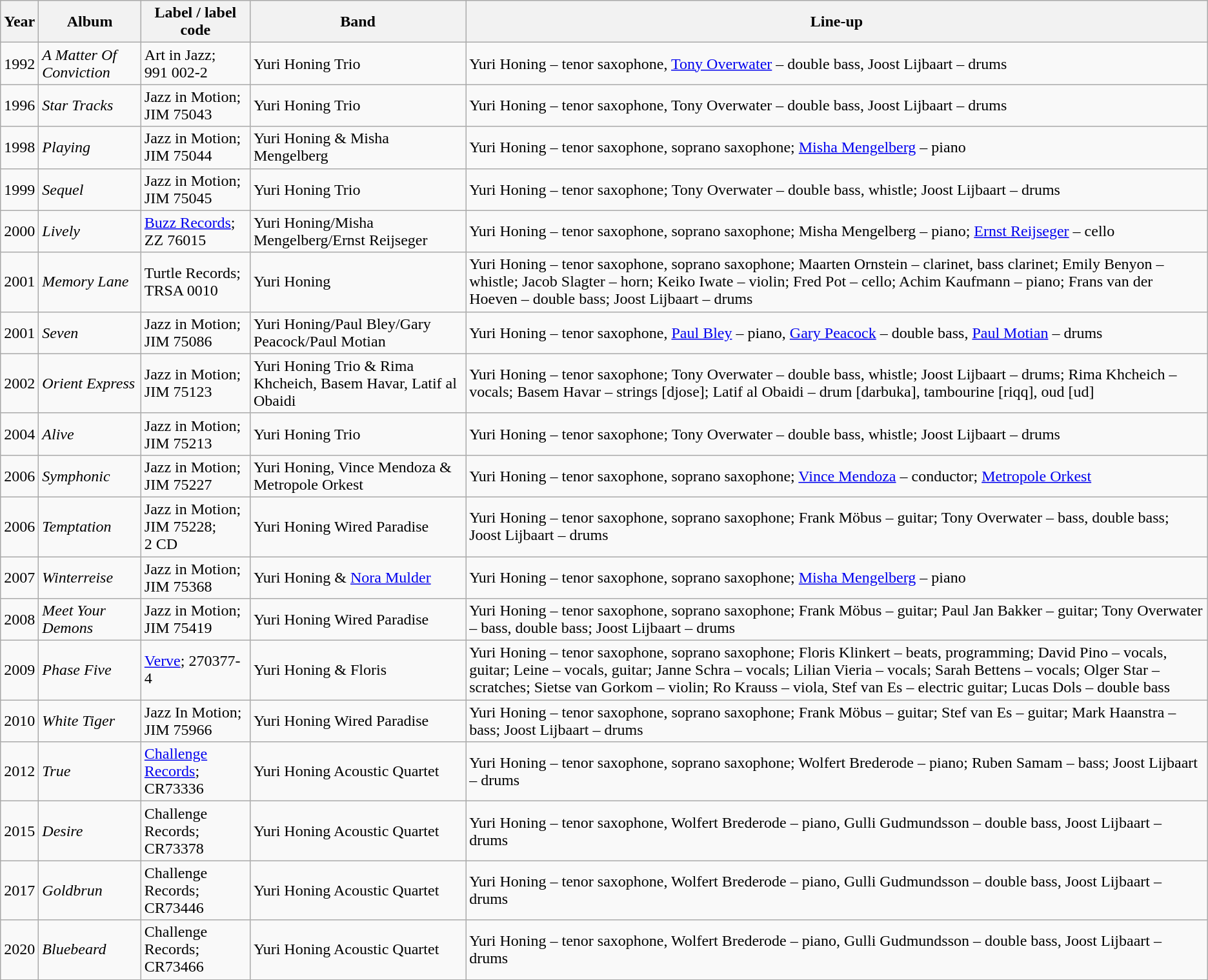<table class="wikitable">
<tr>
<th>Year</th>
<th>Album</th>
<th>Label / label code</th>
<th>Band</th>
<th>Line-up</th>
</tr>
<tr>
<td>1992</td>
<td><em>A Matter Of Conviction</em></td>
<td>Art in Jazz;<br>991 002-2</td>
<td>Yuri Honing Trio</td>
<td>Yuri Honing – tenor saxophone, <a href='#'>Tony Overwater</a> – double bass, Joost Lijbaart – drums</td>
</tr>
<tr>
<td>1996</td>
<td><em>Star Tracks</em></td>
<td>Jazz in Motion;<br>JIM 75043</td>
<td>Yuri Honing Trio</td>
<td>Yuri Honing – tenor saxophone, Tony Overwater – double bass, Joost Lijbaart – drums</td>
</tr>
<tr>
<td>1998</td>
<td><em>Playing</em></td>
<td>Jazz in Motion;<br>JIM 75044</td>
<td>Yuri Honing & Misha Mengelberg</td>
<td>Yuri Honing – tenor saxophone, soprano saxophone; <a href='#'>Misha Mengelberg</a> – piano</td>
</tr>
<tr>
<td>1999</td>
<td><em>Sequel</em></td>
<td>Jazz in Motion;<br>JIM 75045</td>
<td>Yuri Honing Trio</td>
<td>Yuri Honing – tenor saxophone; Tony Overwater – double bass, whistle; Joost Lijbaart – drums</td>
</tr>
<tr>
<td>2000</td>
<td><em>Lively</em></td>
<td><a href='#'>Buzz Records</a>;<br>ZZ 76015</td>
<td>Yuri Honing/Misha Mengelberg/Ernst Reijseger</td>
<td>Yuri Honing – tenor saxophone, soprano saxophone; Misha Mengelberg – piano; <a href='#'>Ernst Reijseger</a> – cello</td>
</tr>
<tr>
<td>2001</td>
<td><em>Memory Lane</em></td>
<td>Turtle Records; TRSA 0010</td>
<td>Yuri Honing</td>
<td>Yuri Honing – tenor saxophone, soprano saxophone; Maarten Ornstein – clarinet, bass clarinet; Emily Benyon – whistle; Jacob Slagter – horn; Keiko Iwate – violin; Fred Pot – cello; Achim Kaufmann – piano; Frans van der Hoeven – double bass; Joost Lijbaart – drums</td>
</tr>
<tr>
<td>2001</td>
<td><em>Seven</em></td>
<td>Jazz in Motion;<br>JIM 75086</td>
<td>Yuri Honing/Paul Bley/Gary Peacock/Paul Motian</td>
<td>Yuri Honing – tenor saxophone, <a href='#'>Paul Bley</a> – piano, <a href='#'>Gary Peacock</a> – double bass, <a href='#'>Paul Motian</a> – drums</td>
</tr>
<tr>
<td>2002</td>
<td><em>Orient Express</em></td>
<td>Jazz in Motion;<br>JIM 75123</td>
<td>Yuri Honing Trio & Rima Khcheich, Basem Havar, Latif al Obaidi</td>
<td>Yuri Honing – tenor saxophone; Tony Overwater – double bass, whistle; Joost Lijbaart – drums; Rima Khcheich – vocals; Basem Havar – strings [djose]; Latif al Obaidi – drum [darbuka], tambourine [riqq], oud [ud]</td>
</tr>
<tr>
<td>2004</td>
<td><em>Alive</em></td>
<td>Jazz in Motion;<br>JIM 75213</td>
<td>Yuri Honing Trio</td>
<td>Yuri Honing – tenor saxophone; Tony Overwater – double bass, whistle; Joost Lijbaart – drums</td>
</tr>
<tr>
<td>2006</td>
<td><em>Symphonic</em></td>
<td>Jazz in Motion;<br>JIM 75227</td>
<td>Yuri Honing, Vince Mendoza & Metropole Orkest</td>
<td>Yuri Honing – tenor saxophone, soprano saxophone; <a href='#'>Vince Mendoza</a> – conductor; <a href='#'>Metropole Orkest</a></td>
</tr>
<tr>
<td>2006</td>
<td><em>Temptation</em></td>
<td>Jazz in Motion;<br>JIM 75228;<br>2 CD</td>
<td>Yuri Honing Wired Paradise</td>
<td>Yuri Honing – tenor saxophone, soprano saxophone; Frank Möbus – guitar; Tony Overwater – bass, double bass; Joost Lijbaart – drums</td>
</tr>
<tr>
<td>2007</td>
<td><em>Winterreise</em></td>
<td>Jazz in Motion;<br>JIM 75368</td>
<td>Yuri Honing & <a href='#'>Nora Mulder</a></td>
<td>Yuri Honing – tenor saxophone, soprano saxophone; <a href='#'>Misha Mengelberg</a> – piano</td>
</tr>
<tr>
<td>2008</td>
<td><em>Meet Your Demons</em></td>
<td>Jazz in Motion;<br>JIM 75419</td>
<td>Yuri Honing Wired Paradise</td>
<td>Yuri Honing – tenor saxophone, soprano saxophone; Frank Möbus – guitar; Paul Jan Bakker – guitar; Tony Overwater – bass, double bass; Joost Lijbaart – drums</td>
</tr>
<tr>
<td>2009</td>
<td><em>Phase Five</em></td>
<td><a href='#'>Verve</a>; 270377-4</td>
<td>Yuri Honing & Floris</td>
<td>Yuri Honing – tenor saxophone, soprano saxophone; Floris Klinkert – beats, programming;  David Pino – vocals, guitar; Leine – vocals, guitar; Janne Schra – vocals; Lilian Vieria – vocals; Sarah Bettens – vocals; Olger Star – scratches; Sietse van Gorkom – violin; Ro Krauss – viola, Stef van Es – electric guitar; Lucas Dols – double bass</td>
</tr>
<tr>
<td>2010</td>
<td><em>White Tiger</em></td>
<td>Jazz In Motion;<br>JIM 75966</td>
<td>Yuri Honing Wired Paradise</td>
<td>Yuri Honing – tenor saxophone, soprano saxophone; Frank Möbus – guitar; Stef van Es – guitar; Mark Haanstra – bass; Joost Lijbaart – drums</td>
</tr>
<tr>
<td>2012</td>
<td><em>True</em></td>
<td><a href='#'>Challenge Records</a>;<br>CR73336</td>
<td>Yuri Honing Acoustic Quartet</td>
<td>Yuri Honing – tenor saxophone, soprano saxophone; Wolfert Brederode – piano; Ruben Samam – bass; Joost Lijbaart – drums</td>
</tr>
<tr>
<td>2015</td>
<td><em>Desire</em></td>
<td>Challenge Records; CR73378</td>
<td>Yuri Honing Acoustic Quartet</td>
<td>Yuri Honing – tenor saxophone, Wolfert Brederode – piano, Gulli Gudmundsson – double bass, Joost Lijbaart – drums</td>
</tr>
<tr>
<td>2017</td>
<td><em>Goldbrun</em></td>
<td>Challenge Records; CR73446</td>
<td>Yuri Honing Acoustic Quartet</td>
<td>Yuri Honing – tenor saxophone, Wolfert Brederode – piano, Gulli Gudmundsson – double bass, Joost Lijbaart – drums</td>
</tr>
<tr>
<td>2020</td>
<td><em>Bluebeard</em></td>
<td>Challenge Records; CR73466</td>
<td>Yuri Honing Acoustic Quartet</td>
<td>Yuri Honing – tenor saxophone, Wolfert Brederode – piano, Gulli Gudmundsson – double bass, Joost Lijbaart – drums</td>
</tr>
</table>
